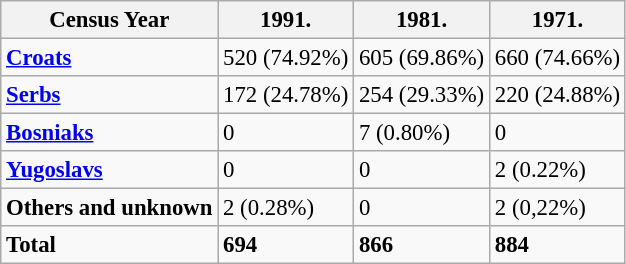<table class="wikitable" style="font-size:95%;">
<tr>
<th>Census Year</th>
<th>1991.</th>
<th>1981.</th>
<th>1971.</th>
</tr>
<tr>
<td><strong><a href='#'>Croats</a></strong></td>
<td>520 (74.92%)</td>
<td>605 (69.86%)</td>
<td>660 (74.66%)</td>
</tr>
<tr>
<td><strong><a href='#'>Serbs</a></strong></td>
<td>172 (24.78%)</td>
<td>254 (29.33%)</td>
<td>220 (24.88%)</td>
</tr>
<tr>
<td><strong><a href='#'>Bosniaks</a></strong></td>
<td>0</td>
<td>7 (0.80%)</td>
<td>0</td>
</tr>
<tr>
<td><strong><a href='#'>Yugoslavs</a></strong></td>
<td>0</td>
<td>0</td>
<td>2 (0.22%)</td>
</tr>
<tr>
<td><strong>Others and unknown</strong></td>
<td>2 (0.28%)</td>
<td>0</td>
<td>2 (0,22%)</td>
</tr>
<tr>
<td><strong>Total</strong></td>
<td><strong>694</strong></td>
<td><strong>866</strong></td>
<td><strong>884</strong></td>
</tr>
</table>
